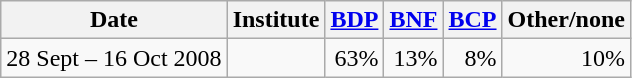<table class=wikitable style=text-align:right>
<tr>
<th>Date</th>
<th>Institute</th>
<th><a href='#'>BDP</a></th>
<th><a href='#'>BNF</a></th>
<th><a href='#'>BCP</a></th>
<th>Other/none</th>
</tr>
<tr>
<td>28 Sept – 16 Oct 2008</td>
<td></td>
<td>63%</td>
<td>13%</td>
<td>8%</td>
<td>10%</td>
</tr>
</table>
